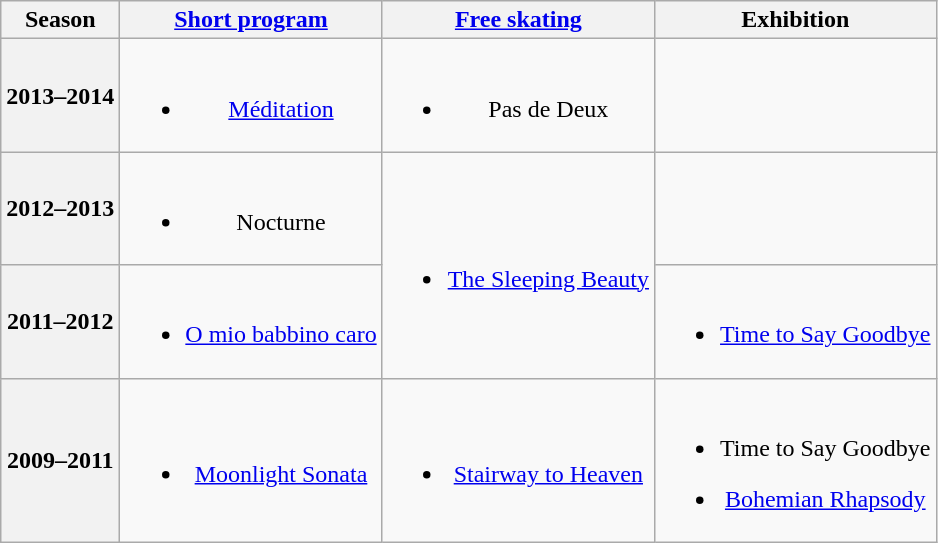<table class=wikitable style=text-align:center>
<tr>
<th>Season</th>
<th><a href='#'>Short program</a></th>
<th><a href='#'>Free skating</a></th>
<th>Exhibition</th>
</tr>
<tr>
<th>2013–2014 <br> </th>
<td><br><ul><li><a href='#'>Méditation</a> <br></li></ul></td>
<td><br><ul><li>Pas de Deux <br></li></ul></td>
<td></td>
</tr>
<tr>
<th>2012–2013 <br> </th>
<td><br><ul><li>Nocturne <br></li></ul></td>
<td rowspan=2><br><ul><li><a href='#'>The Sleeping Beauty</a> <br></li></ul></td>
<td></td>
</tr>
<tr>
<th>2011–2012 <br> </th>
<td><br><ul><li><a href='#'>O mio babbino caro</a> <br></li></ul></td>
<td><br><ul><li><a href='#'>Time to Say Goodbye</a> <br></li></ul></td>
</tr>
<tr>
<th>2009–2011 <br> </th>
<td><br><ul><li><a href='#'>Moonlight Sonata</a> <br></li></ul></td>
<td><br><ul><li><a href='#'>Stairway to Heaven</a> <br></li></ul></td>
<td><br><ul><li>Time to Say Goodbye <br></li></ul><ul><li><a href='#'>Bohemian Rhapsody</a> <br></li></ul></td>
</tr>
</table>
